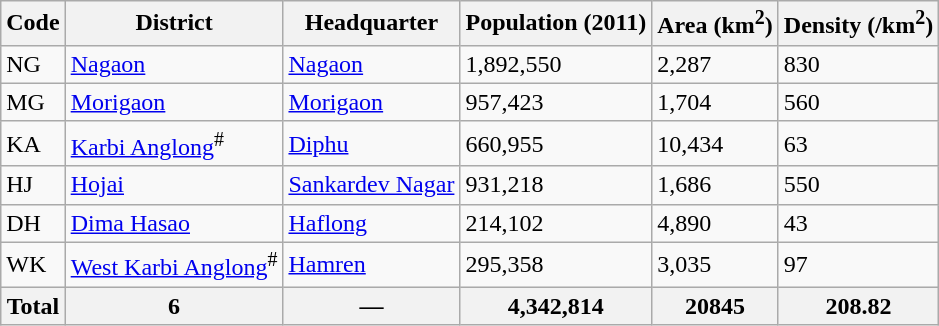<table class= "wikitable sortable">
<tr>
<th>Code</th>
<th>District</th>
<th>Headquarter</th>
<th>Population (2011)</th>
<th>Area (km<sup>2</sup>)</th>
<th>Density (/km<sup>2</sup>)</th>
</tr>
<tr>
<td>NG</td>
<td><a href='#'>Nagaon</a></td>
<td><a href='#'>Nagaon</a></td>
<td>1,892,550</td>
<td>2,287</td>
<td>830</td>
</tr>
<tr>
<td>MG</td>
<td><a href='#'>Morigaon</a></td>
<td><a href='#'>Morigaon</a></td>
<td>957,423</td>
<td>1,704</td>
<td>560</td>
</tr>
<tr>
<td>KA</td>
<td><a href='#'>Karbi Anglong</a><sup>#</sup></td>
<td><a href='#'>Diphu</a></td>
<td>660,955</td>
<td>10,434</td>
<td>63</td>
</tr>
<tr>
<td>HJ</td>
<td><a href='#'>Hojai</a></td>
<td><a href='#'>Sankardev Nagar</a></td>
<td>931,218</td>
<td>1,686</td>
<td>550</td>
</tr>
<tr>
<td>DH</td>
<td><a href='#'>Dima Hasao</a></td>
<td><a href='#'>Haflong</a></td>
<td>214,102</td>
<td>4,890</td>
<td>43</td>
</tr>
<tr>
<td>WK</td>
<td><a href='#'>West Karbi Anglong</a><sup>#</sup></td>
<td><a href='#'>Hamren</a></td>
<td>295,358</td>
<td>3,035</td>
<td>97</td>
</tr>
<tr>
<th>Total</th>
<th>6</th>
<th>—</th>
<th>4,342,814</th>
<th>20845</th>
<th>208.82</th>
</tr>
</table>
